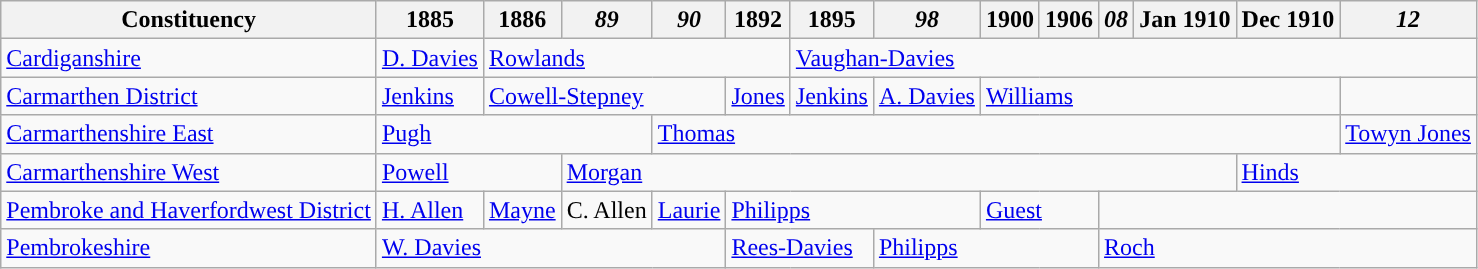<table class="wikitable">
<tr>
<th>Constituency</th>
<th>1885</th>
<th>1886</th>
<th><em>89</em></th>
<th><em>90</em></th>
<th>1892</th>
<th>1895</th>
<th><em>98</em></th>
<th>1900</th>
<th>1906</th>
<th><em>08</em></th>
<th>Jan 1910</th>
<th>Dec 1910</th>
<th><em>12</em></th>
</tr>
<tr>
<td><a href='#'>Cardiganshire</a></td>
<td><a href='#'>D. Davies</a></td>
<td colspan="4"><a href='#'>Rowlands</a></td>
<td colspan="8"><a href='#'>Vaughan-Davies</a></td>
</tr>
<tr>
<td><a href='#'>Carmarthen District</a></td>
<td><a href='#'>Jenkins</a></td>
<td colspan="3"><a href='#'>Cowell-Stepney</a></td>
<td><a href='#'>Jones</a></td>
<td><a href='#'>Jenkins</a></td>
<td><a href='#'>A. Davies</a></td>
<td colspan="5"><a href='#'>Williams</a></td>
</tr>
<tr>
<td><a href='#'>Carmarthenshire East</a></td>
<td colspan="3"><a href='#'>Pugh</a></td>
<td colspan="9"><a href='#'>Thomas</a></td>
<td><a href='#'>Towyn Jones</a></td>
</tr>
<tr>
<td><a href='#'>Carmarthenshire West</a></td>
<td colspan="2"><a href='#'>Powell</a></td>
<td colspan="9"><a href='#'>Morgan</a></td>
<td colspan="2"><a href='#'>Hinds</a></td>
</tr>
<tr>
<td><a href='#'>Pembroke and Haverfordwest District</a></td>
<td><a href='#'>H. Allen</a></td>
<td><a href='#'>Mayne</a></td>
<td>C. Allen</td>
<td><a href='#'>Laurie</a></td>
<td colspan="3"><a href='#'>Philipps</a></td>
<td colspan="2"><a href='#'>Guest</a></td>
</tr>
<tr>
<td><a href='#'>Pembrokeshire</a></td>
<td colspan="4"><a href='#'>W. Davies</a></td>
<td colspan="2"><a href='#'>Rees-Davies</a></td>
<td colspan="3"><a href='#'>Philipps</a></td>
<td colspan="4"><a href='#'>Roch</a></td>
</tr>
</table>
